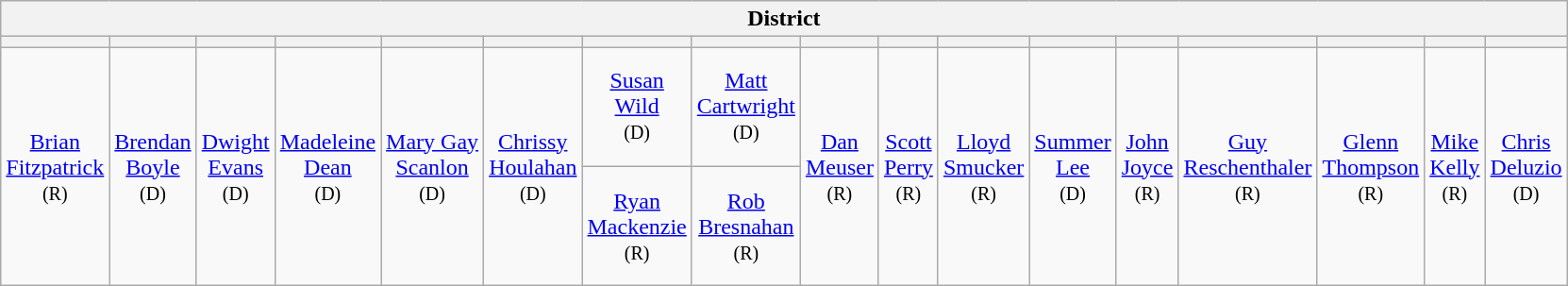<table class=wikitable style="text-align:center">
<tr>
<th colspan=25>District</th>
</tr>
<tr>
<th></th>
<th></th>
<th></th>
<th></th>
<th></th>
<th></th>
<th></th>
<th></th>
<th></th>
<th></th>
<th></th>
<th></th>
<th></th>
<th></th>
<th></th>
<th></th>
<th></th>
</tr>
<tr style="height:5.27em">
<td rowspan=2 ><a href='#'>Brian<br>Fitzpatrick</a><br><small>(R)</small></td>
<td rowspan=2 ><a href='#'>Brendan<br>Boyle</a><br><small>(D)</small></td>
<td rowspan=2 ><a href='#'>Dwight<br>Evans</a><br><small>(D)</small></td>
<td rowspan=2 ><a href='#'>Madeleine<br>Dean</a><br><small>(D)</small></td>
<td rowspan=2 ><a href='#'>Mary Gay<br>Scanlon</a><br><small>(D)</small></td>
<td rowspan=2 ><a href='#'>Chrissy<br>Houlahan</a><br><small>(D)</small></td>
<td rowspan=1 ><a href='#'>Susan<br>Wild</a><br><small>(D)</small></td>
<td rowspan=1 ><a href='#'>Matt<br>Cartwright</a><br><small>(D)</small></td>
<td rowspan=2 ><a href='#'>Dan<br>Meuser</a><br><small>(R)</small></td>
<td rowspan=2 ><a href='#'>Scott<br>Perry</a><br><small>(R)</small></td>
<td rowspan=2 ><a href='#'>Lloyd<br>Smucker</a><br><small>(R)</small></td>
<td rowspan=2 ><a href='#'>Summer<br>Lee</a><br><small>(D)</small></td>
<td rowspan=2 ><a href='#'>John<br>Joyce</a><br><small>(R)</small></td>
<td rowspan=2 ><a href='#'>Guy<br>Reschenthaler</a><br><small>(R)</small></td>
<td rowspan=2 ><a href='#'>Glenn<br>Thompson</a><br><small>(R)</small></td>
<td rowspan=2 ><a href='#'>Mike<br>Kelly</a><br><small>(R)</small></td>
<td rowspan=2 ><a href='#'>Chris<br>Deluzio</a><br><small>(D)</small></td>
</tr>
<tr style="height:5.27em">
<td rowspan=1 ><a href='#'>Ryan<br>Mackenzie</a><br><small>(R)</small></td>
<td rowspan=1 ><a href='#'>Rob<br>Bresnahan</a><br><small>(R)</small></td>
</tr>
</table>
